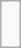<table class="infobox">
<tr>
<td><br></td>
</tr>
</table>
